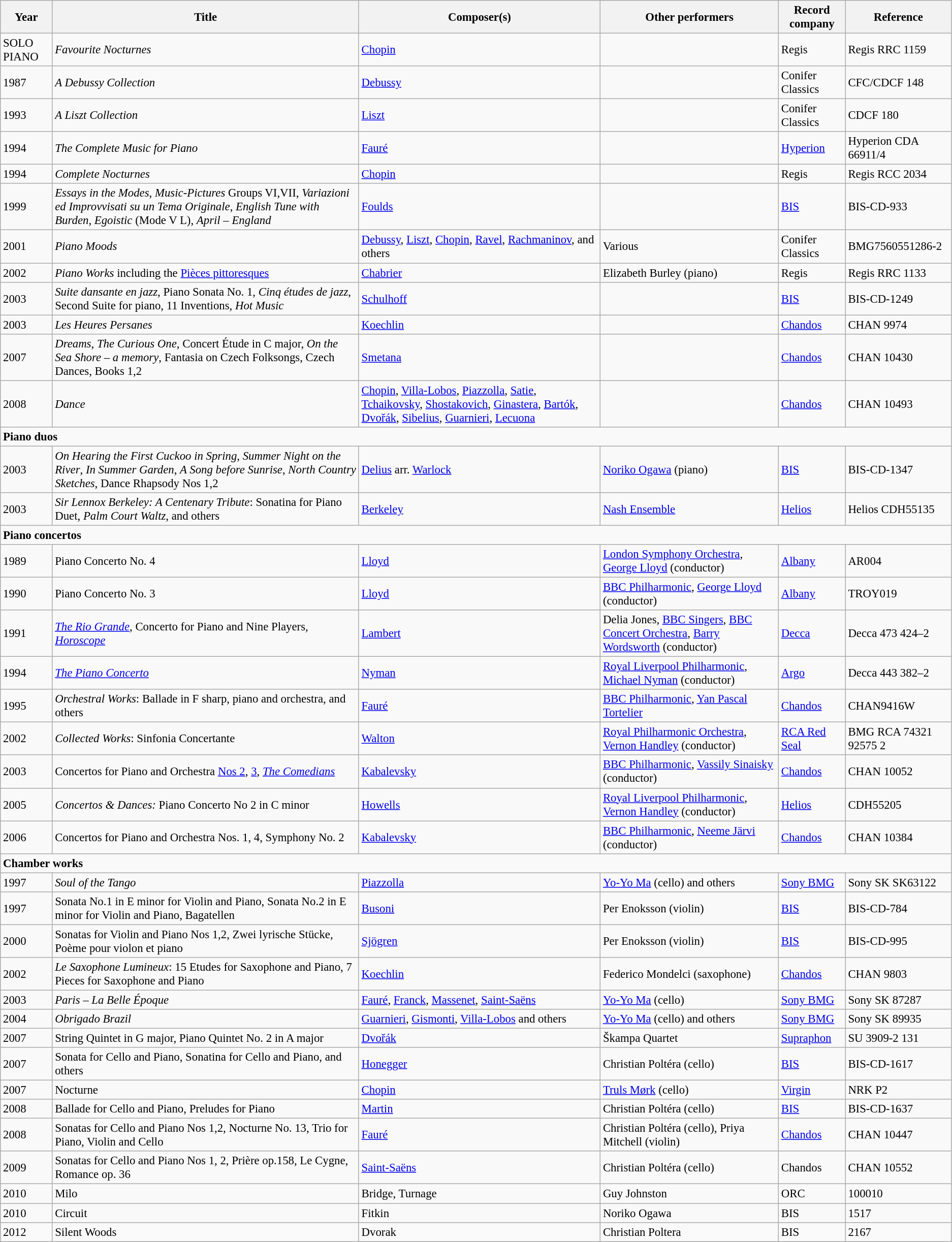<table class="wikitable" style="font-size: 95%;">
<tr>
<th>Year</th>
<th>Title</th>
<th>Composer(s)</th>
<th>Other performers</th>
<th>Record company</th>
<th>Reference</th>
</tr>
<tr>
<td>SOLO PIANO</td>
<td><em>Favourite Nocturnes</em></td>
<td><a href='#'>Chopin</a></td>
<td></td>
<td>Regis</td>
<td>Regis RRC 1159</td>
</tr>
<tr>
<td>1987</td>
<td><em>A Debussy Collection</em></td>
<td><a href='#'>Debussy</a></td>
<td></td>
<td>Conifer Classics</td>
<td>CFC/CDCF 148</td>
</tr>
<tr>
<td>1993</td>
<td><em>A Liszt Collection</em></td>
<td><a href='#'>Liszt</a></td>
<td></td>
<td>Conifer Classics</td>
<td>CDCF 180</td>
</tr>
<tr>
<td>1994</td>
<td><em>The Complete Music for Piano</em></td>
<td><a href='#'>Fauré</a></td>
<td></td>
<td><a href='#'>Hyperion</a></td>
<td>Hyperion CDA 66911/4</td>
</tr>
<tr>
<td>1994</td>
<td><em>Complete Nocturnes</em></td>
<td><a href='#'>Chopin</a></td>
<td></td>
<td>Regis</td>
<td>Regis RCC 2034</td>
</tr>
<tr>
<td>1999</td>
<td><em>Essays in the Modes</em>, <em>Music-Pictures</em> Groups VI,VII, <em>Variazioni ed Improvvisati su un Tema Originale</em>, <em>English Tune with Burden</em>, <em>Egoistic</em> (Mode V L), <em>April – England</em></td>
<td><a href='#'>Foulds</a></td>
<td></td>
<td><a href='#'>BIS</a></td>
<td>BIS-CD-933</td>
</tr>
<tr>
<td>2001</td>
<td><em>Piano Moods</em></td>
<td><a href='#'>Debussy</a>, <a href='#'>Liszt</a>, <a href='#'>Chopin</a>, <a href='#'>Ravel</a>, <a href='#'>Rachmaninov</a>, and others</td>
<td>Various</td>
<td>Conifer Classics</td>
<td>BMG7560551286-2</td>
</tr>
<tr>
<td>2002</td>
<td><em>Piano Works</em> including the <a href='#'>Pièces pittoresques</a></td>
<td><a href='#'>Chabrier</a></td>
<td>Elizabeth Burley (piano)</td>
<td>Regis</td>
<td>Regis RRC 1133</td>
</tr>
<tr>
<td>2003</td>
<td><em>Suite dansante en jazz</em>, Piano Sonata No. 1, <em>Cinq études de jazz</em>, Second Suite for piano, 11 Inventions, <em>Hot Music</em></td>
<td><a href='#'>Schulhoff</a></td>
<td></td>
<td><a href='#'>BIS</a></td>
<td>BIS-CD-1249</td>
</tr>
<tr>
<td>2003</td>
<td><em>Les Heures Persanes</em></td>
<td><a href='#'>Koechlin</a></td>
<td></td>
<td><a href='#'>Chandos</a></td>
<td>CHAN 9974</td>
</tr>
<tr>
<td>2007</td>
<td><em>Dreams</em>, <em>The Curious One</em>, Concert Étude in C major, <em>On the Sea Shore – a memory</em>, Fantasia on Czech Folksongs, Czech Dances, Books 1,2</td>
<td><a href='#'>Smetana</a></td>
<td></td>
<td><a href='#'>Chandos</a></td>
<td>CHAN 10430</td>
</tr>
<tr>
<td>2008</td>
<td><em>Dance</em></td>
<td><a href='#'>Chopin</a>, <a href='#'>Villa-Lobos</a>, <a href='#'>Piazzolla</a>, <a href='#'>Satie</a>, <a href='#'>Tchaikovsky</a>, <a href='#'>Shostakovich</a>, <a href='#'>Ginastera</a>, <a href='#'>Bartók</a>, <a href='#'>Dvořák</a>, <a href='#'>Sibelius</a>, <a href='#'>Guarnieri</a>, <a href='#'>Lecuona</a></td>
<td></td>
<td><a href='#'>Chandos</a></td>
<td>CHAN 10493</td>
</tr>
<tr>
<td colspan="6"><strong>Piano duos</strong></td>
</tr>
<tr>
<td>2003</td>
<td><em>On Hearing the First Cuckoo in Spring</em>, <em>Summer Night on the River</em>, <em>In Summer Garden</em>, <em>A Song before Sunrise</em>, <em>North Country Sketches</em>, Dance Rhapsody Nos 1,2</td>
<td><a href='#'>Delius</a> arr. <a href='#'>Warlock</a></td>
<td><a href='#'>Noriko Ogawa</a> (piano)</td>
<td><a href='#'>BIS</a></td>
<td>BIS-CD-1347</td>
</tr>
<tr>
<td>2003</td>
<td><em>Sir Lennox Berkeley: A Centenary Tribute</em>: Sonatina for Piano Duet, <em>Palm Court Waltz</em>, and others</td>
<td><a href='#'>Berkeley</a></td>
<td><a href='#'>Nash Ensemble</a></td>
<td><a href='#'>Helios</a></td>
<td>Helios CDH55135</td>
</tr>
<tr>
<td colspan="6"><strong>Piano concertos</strong></td>
</tr>
<tr>
<td>1989</td>
<td>Piano Concerto No. 4</td>
<td><a href='#'>Lloyd</a></td>
<td><a href='#'>London Symphony Orchestra</a>, <a href='#'>George Lloyd</a> (conductor)</td>
<td><a href='#'>Albany</a></td>
<td>AR004</td>
</tr>
<tr>
<td>1990</td>
<td>Piano Concerto No. 3</td>
<td><a href='#'>Lloyd</a></td>
<td><a href='#'>BBC Philharmonic</a>, <a href='#'>George Lloyd</a> (conductor)</td>
<td><a href='#'>Albany</a></td>
<td>TROY019</td>
</tr>
<tr>
<td>1991</td>
<td><em><a href='#'>The Rio Grande</a></em>, Concerto for Piano and Nine Players, <em><a href='#'>Horoscope</a></em></td>
<td><a href='#'>Lambert</a></td>
<td>Delia Jones, <a href='#'>BBC Singers</a>, <a href='#'>BBC Concert Orchestra</a>, <a href='#'>Barry Wordsworth</a> (conductor)</td>
<td><a href='#'>Decca</a></td>
<td>Decca 473 424–2</td>
</tr>
<tr>
<td>1994</td>
<td><a href='#'><em>The Piano Concerto</em></a></td>
<td><a href='#'>Nyman</a></td>
<td><a href='#'>Royal Liverpool Philharmonic</a>, <a href='#'>Michael Nyman</a> (conductor)</td>
<td><a href='#'>Argo</a></td>
<td>Decca 443 382–2</td>
</tr>
<tr>
<td>1995</td>
<td><em>Orchestral Works</em>: Ballade in F sharp, piano and orchestra, and others</td>
<td><a href='#'>Fauré</a></td>
<td><a href='#'>BBC Philharmonic</a>, <a href='#'>Yan Pascal Tortelier</a></td>
<td><a href='#'>Chandos</a></td>
<td>CHAN9416W</td>
</tr>
<tr>
<td>2002</td>
<td><em>Collected Works</em>: Sinfonia Concertante</td>
<td><a href='#'>Walton</a></td>
<td><a href='#'>Royal Philharmonic Orchestra</a>, <a href='#'>Vernon Handley</a> (conductor)</td>
<td><a href='#'>RCA Red Seal</a></td>
<td>BMG RCA 74321 92575 2</td>
</tr>
<tr>
<td>2003</td>
<td>Concertos for Piano and Orchestra <a href='#'>Nos 2</a>, <a href='#'>3</a>, <em><a href='#'>The Comedians</a></em></td>
<td><a href='#'>Kabalevsky</a></td>
<td><a href='#'>BBC Philharmonic</a>, <a href='#'>Vassily Sinaisky</a> (conductor)</td>
<td><a href='#'>Chandos</a></td>
<td>CHAN 10052</td>
</tr>
<tr>
<td>2005</td>
<td><em>Concertos & Dances:</em> Piano Concerto No 2 in C minor</td>
<td><a href='#'>Howells</a></td>
<td><a href='#'>Royal Liverpool Philharmonic</a>, <a href='#'>Vernon Handley</a> (conductor)</td>
<td><a href='#'>Helios</a></td>
<td>CDH55205</td>
</tr>
<tr>
<td>2006</td>
<td>Concertos for Piano and Orchestra Nos. 1, 4, Symphony No. 2</td>
<td><a href='#'>Kabalevsky</a></td>
<td><a href='#'>BBC Philharmonic</a>, <a href='#'>Neeme Järvi</a> (conductor)</td>
<td><a href='#'>Chandos</a></td>
<td>CHAN 10384</td>
</tr>
<tr>
<td colspan="6"><strong>Chamber works</strong></td>
</tr>
<tr>
<td>1997</td>
<td><em>Soul of the Tango</em></td>
<td><a href='#'>Piazzolla</a></td>
<td><a href='#'>Yo-Yo Ma</a> (cello) and others</td>
<td><a href='#'>Sony BMG</a></td>
<td>Sony SK SK63122</td>
</tr>
<tr>
<td>1997</td>
<td>Sonata No.1 in E minor for Violin and Piano, Sonata No.2 in E minor for Violin and Piano, Bagatellen</td>
<td><a href='#'>Busoni</a></td>
<td>Per Enoksson (violin)</td>
<td><a href='#'>BIS</a></td>
<td>BIS-CD-784</td>
</tr>
<tr>
<td>2000</td>
<td>Sonatas for Violin and Piano Nos 1,2, Zwei lyrische Stücke, Poème pour violon et piano</td>
<td><a href='#'>Sjögren</a></td>
<td>Per Enoksson (violin)</td>
<td><a href='#'>BIS</a></td>
<td>BIS-CD-995</td>
</tr>
<tr>
<td>2002</td>
<td><em>Le Saxophone Lumineux</em>: 15 Etudes for Saxophone and Piano, 7 Pieces for Saxophone and Piano</td>
<td><a href='#'>Koechlin</a></td>
<td>Federico Mondelci (saxophone)</td>
<td><a href='#'>Chandos</a></td>
<td>CHAN 9803</td>
</tr>
<tr>
<td>2003</td>
<td><em>Paris – La Belle Époque</em></td>
<td><a href='#'>Fauré</a>, <a href='#'>Franck</a>, <a href='#'>Massenet</a>, <a href='#'>Saint-Saëns</a></td>
<td><a href='#'>Yo-Yo Ma</a> (cello)</td>
<td><a href='#'>Sony BMG</a></td>
<td>Sony SK 87287</td>
</tr>
<tr>
<td>2004</td>
<td><em>Obrigado Brazil</em></td>
<td><a href='#'>Guarnieri</a>, <a href='#'>Gismonti</a>, <a href='#'>Villa-Lobos</a> and others</td>
<td><a href='#'>Yo-Yo Ma</a> (cello) and others</td>
<td><a href='#'>Sony BMG</a></td>
<td>Sony SK 89935</td>
</tr>
<tr>
<td>2007</td>
<td>String Quintet in G major, Piano Quintet No. 2 in A major</td>
<td><a href='#'>Dvořák</a></td>
<td>Škampa Quartet</td>
<td><a href='#'>Supraphon</a></td>
<td>SU 3909-2 131</td>
</tr>
<tr>
<td>2007</td>
<td>Sonata for Cello and Piano, Sonatina for Cello and Piano, and others</td>
<td><a href='#'>Honegger</a></td>
<td>Christian Poltéra (cello)</td>
<td><a href='#'>BIS</a></td>
<td>BIS-CD-1617</td>
</tr>
<tr>
<td>2007</td>
<td>Nocturne</td>
<td><a href='#'>Chopin</a></td>
<td><a href='#'>Truls Mørk</a> (cello)</td>
<td><a href='#'>Virgin</a></td>
<td>NRK P2</td>
</tr>
<tr>
<td>2008</td>
<td>Ballade for Cello and Piano, Preludes for Piano</td>
<td><a href='#'>Martin</a></td>
<td>Christian Poltéra (cello)</td>
<td><a href='#'>BIS</a></td>
<td>BIS-CD-1637</td>
</tr>
<tr>
<td>2008</td>
<td>Sonatas for Cello and Piano Nos 1,2, Nocturne No. 13, Trio for Piano, Violin and Cello</td>
<td><a href='#'>Fauré</a></td>
<td>Christian Poltéra (cello), Priya Mitchell (violin)</td>
<td><a href='#'>Chandos</a></td>
<td>CHAN 10447</td>
</tr>
<tr>
<td>2009</td>
<td>Sonatas for Cello and Piano Nos 1, 2, Prière op.158, Le Cygne, Romance op. 36</td>
<td><a href='#'>Saint-Saëns</a></td>
<td>Christian Poltéra (cello)</td>
<td>Chandos</td>
<td>CHAN 10552</td>
</tr>
<tr>
<td>2010</td>
<td>Milo</td>
<td>Bridge, Turnage</td>
<td>Guy Johnston</td>
<td>ORC</td>
<td>100010</td>
</tr>
<tr>
<td>2010</td>
<td>Circuit</td>
<td>Fitkin</td>
<td>Noriko Ogawa</td>
<td>BIS</td>
<td>1517</td>
</tr>
<tr>
<td>2012</td>
<td>Silent Woods</td>
<td>Dvorak</td>
<td>Christian Poltera</td>
<td>BIS</td>
<td>2167</td>
</tr>
</table>
